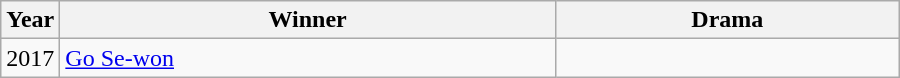<table class="wikitable" style="width:600px">
<tr>
<th width=10>Year</th>
<th>Winner</th>
<th>Drama</th>
</tr>
<tr>
<td>2017</td>
<td><a href='#'>Go Se-won</a></td>
<td><em></em></td>
</tr>
</table>
